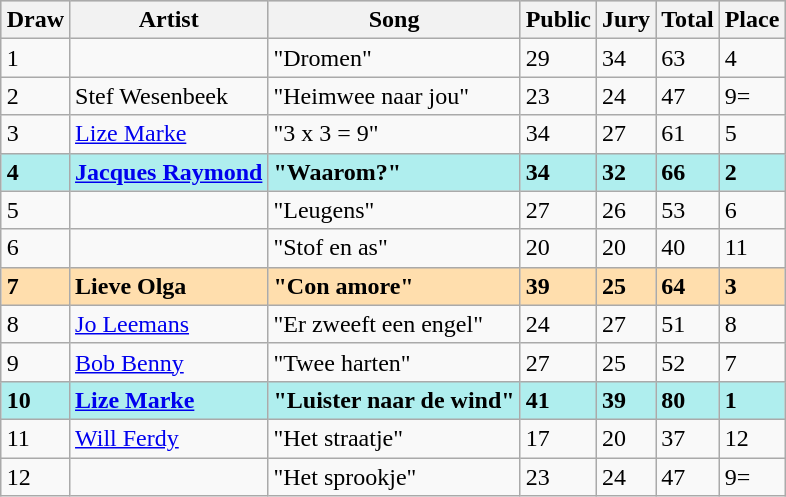<table class="sortable wikitable" style="margin: 1em auto 1em auto">
<tr bgcolor="#CCCCCC">
<th>Draw</th>
<th>Artist</th>
<th>Song</th>
<th>Public</th>
<th>Jury</th>
<th>Total</th>
<th>Place</th>
</tr>
<tr>
<td>1</td>
<td></td>
<td>"Dromen"</td>
<td>29</td>
<td>34</td>
<td>63</td>
<td>4</td>
</tr>
<tr>
<td>2</td>
<td>Stef Wesenbeek</td>
<td>"Heimwee naar jou"</td>
<td>23</td>
<td>24</td>
<td>47</td>
<td>9=</td>
</tr>
<tr>
<td>3</td>
<td><a href='#'>Lize Marke</a></td>
<td>"3 x 3 = 9"</td>
<td>34</td>
<td>27</td>
<td>61</td>
<td>5</td>
</tr>
<tr style="background:paleturquoise;font-weight:bold;">
<td>4</td>
<td><a href='#'>Jacques Raymond</a></td>
<td>"Waarom?"</td>
<td>34</td>
<td>32</td>
<td>66</td>
<td>2</td>
</tr>
<tr>
<td>5</td>
<td></td>
<td>"Leugens"</td>
<td>27</td>
<td>26</td>
<td>53</td>
<td>6</td>
</tr>
<tr>
<td>6</td>
<td></td>
<td>"Stof en as"</td>
<td>20</td>
<td>20</td>
<td>40</td>
<td>11</td>
</tr>
<tr style="background:navajowhite;font-weight:bold;">
<td>7</td>
<td>Lieve Olga</td>
<td>"Con amore"</td>
<td>39</td>
<td>25</td>
<td>64</td>
<td>3</td>
</tr>
<tr>
<td>8</td>
<td><a href='#'>Jo Leemans</a></td>
<td>"Er zweeft een engel"</td>
<td>24</td>
<td>27</td>
<td>51</td>
<td>8</td>
</tr>
<tr>
<td>9</td>
<td><a href='#'>Bob Benny</a></td>
<td>"Twee harten"</td>
<td>27</td>
<td>25</td>
<td>52</td>
<td>7</td>
</tr>
<tr style="background:paleturquoise;font-weight:bold;">
<td>10</td>
<td><a href='#'>Lize Marke</a></td>
<td>"Luister naar de wind"</td>
<td>41</td>
<td>39</td>
<td>80</td>
<td>1</td>
</tr>
<tr>
<td>11</td>
<td><a href='#'>Will Ferdy</a></td>
<td>"Het straatje"</td>
<td>17</td>
<td>20</td>
<td>37</td>
<td>12</td>
</tr>
<tr>
<td>12</td>
<td></td>
<td>"Het sprookje"</td>
<td>23</td>
<td>24</td>
<td>47</td>
<td>9=</td>
</tr>
</table>
